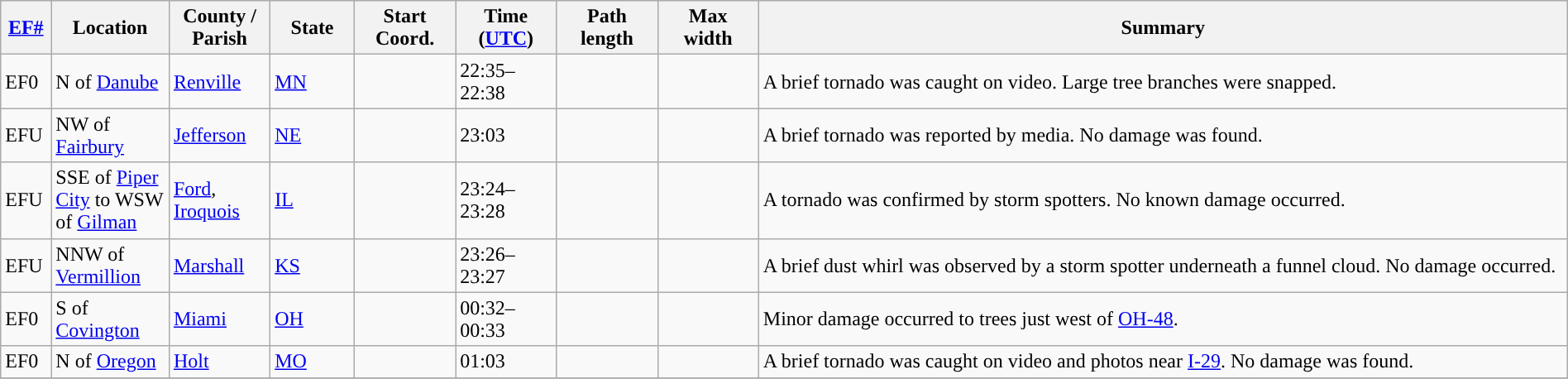<table class="wikitable sortable" style="width:100%;">
<tr>
<th scope="col"  style="width:3%; text-align:center;"><a href='#'>EF#</a></th>
<th scope="col"  style="width:7%; text-align:center;" class="unsortable">Location</th>
<th scope="col"  style="width:6%; text-align:center;" class="unsortable">County / Parish</th>
<th scope="col"  style="width:5%; text-align:center;">State</th>
<th scope="col"  style="width:6%; text-align:center;">Start Coord.</th>
<th scope="col"  style="width:6%; text-align:center;">Time (<a href='#'>UTC</a>)</th>
<th scope="col"  style="width:6%; text-align:center;">Path length</th>
<th scope="col"  style="width:6%; text-align:center;">Max width</th>
<th scope="col" class="unsortable" style="width:48%; text-align:center;">Summary</th>
</tr>
<tr>
<td>EF0</td>
<td>N of <a href='#'>Danube</a></td>
<td><a href='#'>Renville</a></td>
<td><a href='#'>MN</a></td>
<td></td>
<td>22:35–22:38</td>
<td></td>
<td></td>
<td>A brief tornado was caught on video. Large tree branches were snapped.</td>
</tr>
<tr>
<td>EFU</td>
<td>NW of <a href='#'>Fairbury</a></td>
<td><a href='#'>Jefferson</a></td>
<td><a href='#'>NE</a></td>
<td></td>
<td>23:03</td>
<td></td>
<td></td>
<td>A brief tornado was reported by media. No damage was found.</td>
</tr>
<tr>
<td>EFU</td>
<td>SSE of <a href='#'>Piper City</a> to WSW of <a href='#'>Gilman</a></td>
<td><a href='#'>Ford</a>, <a href='#'>Iroquois</a></td>
<td><a href='#'>IL</a></td>
<td></td>
<td>23:24–23:28</td>
<td></td>
<td></td>
<td>A tornado was confirmed by storm spotters. No known damage occurred.</td>
</tr>
<tr>
<td>EFU</td>
<td>NNW of <a href='#'>Vermillion</a></td>
<td><a href='#'>Marshall</a></td>
<td><a href='#'>KS</a></td>
<td></td>
<td>23:26–23:27</td>
<td></td>
<td></td>
<td>A brief dust whirl was observed by a storm spotter underneath a funnel cloud. No damage occurred.</td>
</tr>
<tr>
<td>EF0</td>
<td>S of <a href='#'>Covington</a></td>
<td><a href='#'>Miami</a></td>
<td><a href='#'>OH</a></td>
<td></td>
<td>00:32–00:33</td>
<td></td>
<td></td>
<td>Minor damage occurred to trees just west of <a href='#'>OH-48</a>.</td>
</tr>
<tr>
<td>EF0</td>
<td>N of <a href='#'>Oregon</a></td>
<td><a href='#'>Holt</a></td>
<td><a href='#'>MO</a></td>
<td></td>
<td>01:03</td>
<td></td>
<td></td>
<td>A brief tornado was caught on video and photos near <a href='#'>I-29</a>. No damage was found.</td>
</tr>
<tr>
</tr>
</table>
